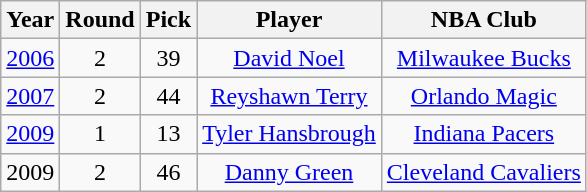<table class="wikitable">
<tr>
<th>Year</th>
<th>Round</th>
<th>Pick</th>
<th>Player</th>
<th>NBA Club</th>
</tr>
<tr style="text-align:center;">
<td><a href='#'>2006</a></td>
<td>2</td>
<td>39</td>
<td><a href='#'>David Noel</a></td>
<td><a href='#'>Milwaukee Bucks</a></td>
</tr>
<tr style="text-align:center;">
<td><a href='#'>2007</a></td>
<td>2</td>
<td>44</td>
<td><a href='#'>Reyshawn Terry</a></td>
<td><a href='#'>Orlando Magic</a></td>
</tr>
<tr style="text-align:center;">
<td><a href='#'>2009</a></td>
<td>1</td>
<td>13</td>
<td><a href='#'>Tyler Hansbrough</a></td>
<td><a href='#'>Indiana Pacers</a></td>
</tr>
<tr style="text-align:center;">
<td>2009</td>
<td>2</td>
<td>46</td>
<td><a href='#'>Danny Green</a></td>
<td><a href='#'>Cleveland Cavaliers</a></td>
</tr>
</table>
